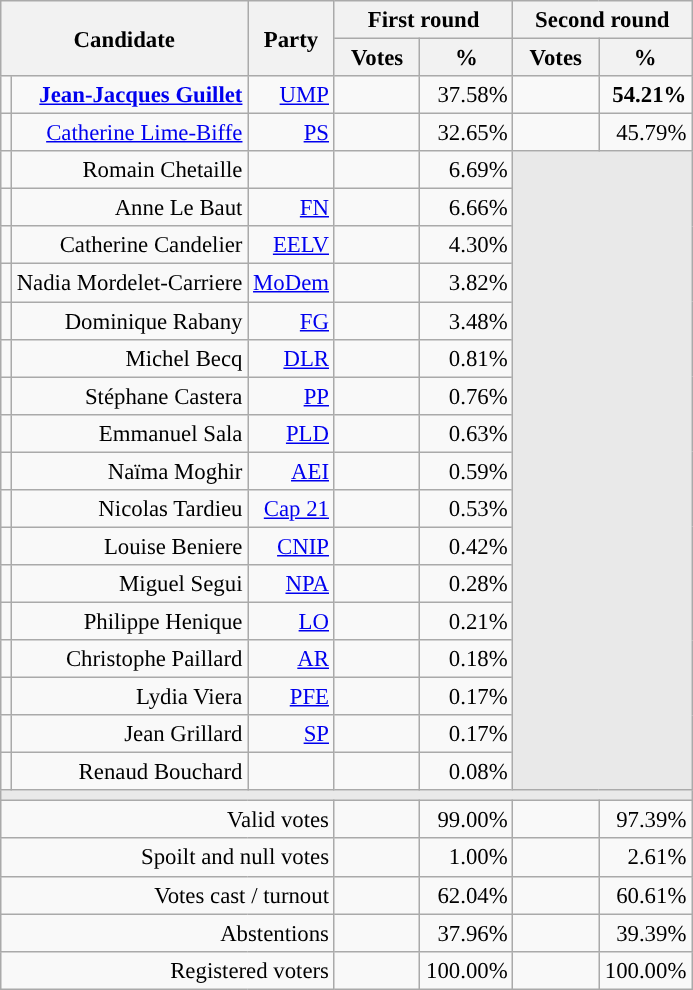<table class="wikitable" style="text-align:right;font-size:95%;">
<tr>
<th rowspan=2 colspan=2>Candidate</th>
<th rowspan=2 colspan=1>Party</th>
<th colspan=2>First round</th>
<th colspan=2>Second round</th>
</tr>
<tr>
<th style="width:50px;">Votes</th>
<th style="width:55px;">%</th>
<th style="width:50px;">Votes</th>
<th style="width:55px;">%</th>
</tr>
<tr>
<td style="color:inherit;background-color:"></td>
<td><strong><a href='#'>Jean-Jacques Guillet</a></strong></td>
<td><a href='#'>UMP</a></td>
<td></td>
<td>37.58%</td>
<td><strong></strong></td>
<td><strong>54.21%</strong></td>
</tr>
<tr>
<td style="color:inherit;background-color:"></td>
<td><a href='#'>Catherine Lime-Biffe</a></td>
<td><a href='#'>PS</a></td>
<td></td>
<td>32.65%</td>
<td></td>
<td>45.79%</td>
</tr>
<tr>
<td style="color:inherit;background-color:;"></td>
<td>Romain Chetaille</td>
<td></td>
<td></td>
<td>6.69%</td>
<td colspan=7 rowspan=17 style="background-color:#E9E9E9;"></td>
</tr>
<tr>
<td style="color:inherit;background-color:"></td>
<td>Anne Le Baut</td>
<td><a href='#'>FN</a></td>
<td></td>
<td>6.66%</td>
</tr>
<tr>
<td style="color:inherit;background-color:"></td>
<td>Catherine Candelier</td>
<td><a href='#'>EELV</a></td>
<td></td>
<td>4.30%</td>
</tr>
<tr>
<td style="color:inherit;background-color:"></td>
<td>Nadia Mordelet-Carriere</td>
<td><a href='#'>MoDem</a></td>
<td></td>
<td>3.82%</td>
</tr>
<tr>
<td style="color:inherit;background-color:"></td>
<td>Dominique Rabany</td>
<td><a href='#'>FG</a></td>
<td></td>
<td>3.48%</td>
</tr>
<tr>
<td style="color:inherit;background-color:"></td>
<td>Michel Becq</td>
<td><a href='#'>DLR</a></td>
<td></td>
<td>0.81%</td>
</tr>
<tr>
<td style="color:inherit;background-color:"></td>
<td>Stéphane Castera</td>
<td><a href='#'>PP</a></td>
<td></td>
<td>0.76%</td>
</tr>
<tr>
<td style="color:inherit;background-color:"></td>
<td>Emmanuel Sala</td>
<td><a href='#'>PLD</a></td>
<td></td>
<td>0.63%</td>
</tr>
<tr>
<td style="color:inherit;background-color:"></td>
<td>Naïma Moghir</td>
<td><a href='#'>AEI</a></td>
<td></td>
<td>0.59%</td>
</tr>
<tr>
<td style="color:inherit;background-color:"></td>
<td>Nicolas Tardieu</td>
<td><a href='#'>Cap 21</a></td>
<td></td>
<td>0.53%</td>
</tr>
<tr>
<td style="color:inherit;background-color:"></td>
<td>Louise Beniere</td>
<td><a href='#'>CNIP</a></td>
<td></td>
<td>0.42%</td>
</tr>
<tr>
<td style="color:inherit;background-color:"></td>
<td>Miguel Segui</td>
<td><a href='#'>NPA</a></td>
<td></td>
<td>0.28%</td>
</tr>
<tr>
<td style="color:inherit;background-color:"></td>
<td>Philippe Henique</td>
<td><a href='#'>LO</a></td>
<td></td>
<td>0.21%</td>
</tr>
<tr>
<td style="color:inherit;background-color:"></td>
<td>Christophe Paillard</td>
<td><a href='#'>AR</a></td>
<td></td>
<td>0.18%</td>
</tr>
<tr>
<td style="color:inherit;background-color:"></td>
<td>Lydia Viera</td>
<td><a href='#'>PFE</a></td>
<td></td>
<td>0.17%</td>
</tr>
<tr>
<td style="color:inherit;background-color:"></td>
<td>Jean Grillard</td>
<td><a href='#'>SP</a></td>
<td></td>
<td>0.17%</td>
</tr>
<tr>
<td style="color:inherit;background-color:;"></td>
<td>Renaud Bouchard</td>
<td></td>
<td></td>
<td>0.08%</td>
</tr>
<tr>
<td colspan=7 style="background-color:#E9E9E9;"></td>
</tr>
<tr>
<td colspan=3>Valid votes</td>
<td></td>
<td>99.00%</td>
<td></td>
<td>97.39%</td>
</tr>
<tr>
<td colspan=3>Spoilt and null votes</td>
<td></td>
<td>1.00%</td>
<td></td>
<td>2.61%</td>
</tr>
<tr>
<td colspan=3>Votes cast / turnout</td>
<td></td>
<td>62.04%</td>
<td></td>
<td>60.61%</td>
</tr>
<tr>
<td colspan=3>Abstentions</td>
<td></td>
<td>37.96%</td>
<td></td>
<td>39.39%</td>
</tr>
<tr>
<td colspan=3>Registered voters</td>
<td></td>
<td>100.00%</td>
<td></td>
<td>100.00%</td>
</tr>
</table>
